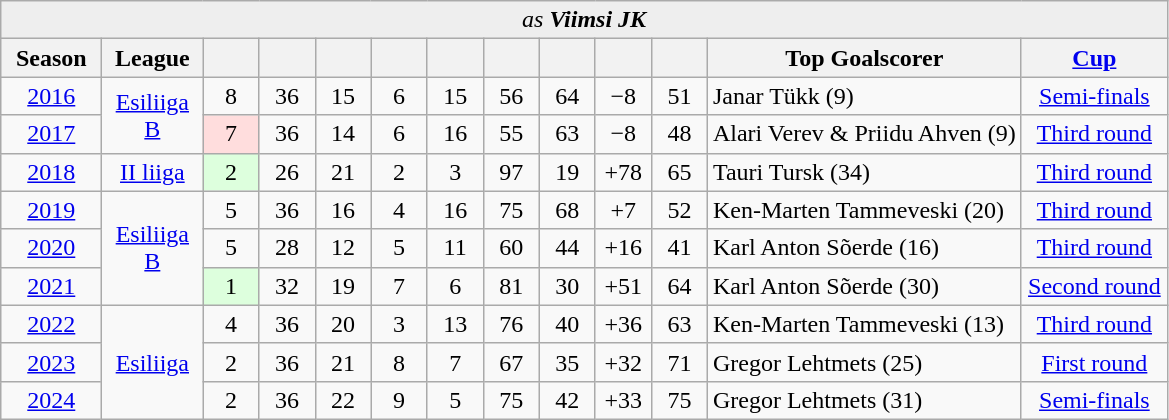<table class="wikitable collapsible">
<tr bgcolor=#EEEEEE align="center">
<td colspan="13"><em>as <strong>Viimsi JK<strong><em></td>
</tr>
<tr>
<th width=60px>Season</th>
<th width=60px>League</th>
<th width=30px></th>
<th width=30px></th>
<th width=30px></th>
<th width=30px></th>
<th width=30px></th>
<th width=30px></th>
<th width=30px></th>
<th width=30px></th>
<th width=30px></th>
<th>Top Goalscorer</th>
<th width=90px><a href='#'>Cup</a></th>
</tr>
<tr align=center>
<td><a href='#'>2016</a></td>
<td rowspan="2"><a href='#'>Esiliiga B</a></td>
<td>8</td>
<td>36</td>
<td>15</td>
<td>6</td>
<td>15</td>
<td>56</td>
<td>64</td>
<td>−8</td>
<td></strong>51<strong></td>
<td align=left> Janar Tükk (9)</td>
<td><a href='#'>Semi-finals</a></td>
</tr>
<tr align=center>
<td><a href='#'>2017</a></td>
<td style="background:#FFDDDD;">7</td>
<td>36</td>
<td>14</td>
<td>6</td>
<td>16</td>
<td>55</td>
<td>63</td>
<td>−8</td>
<td></strong>48<strong></td>
<td align=left> Alari Verev &  Priidu Ahven (9)</td>
<td><a href='#'>Third round</a></td>
</tr>
<tr align=center>
<td><a href='#'>2018</a></td>
<td><a href='#'>II liiga</a></td>
<td style="background:#DDFFDD;">2</td>
<td>26</td>
<td>21</td>
<td>2</td>
<td>3</td>
<td>97</td>
<td>19</td>
<td>+78</td>
<td></strong>65<strong></td>
<td align=left> Tauri Tursk (34)</td>
<td><a href='#'>Third round</a></td>
</tr>
<tr align=center>
<td><a href='#'>2019</a></td>
<td rowspan="3"><a href='#'>Esiliiga B</a></td>
<td>5</td>
<td>36</td>
<td>16</td>
<td>4</td>
<td>16</td>
<td>75</td>
<td>68</td>
<td>+7</td>
<td></strong>52<strong></td>
<td align="left"> Ken-Marten Tammeveski (20)</td>
<td><a href='#'>Third round</a></td>
</tr>
<tr align=center>
<td><a href='#'>2020</a></td>
<td>5</td>
<td>28</td>
<td>12</td>
<td>5</td>
<td>11</td>
<td>60</td>
<td>44</td>
<td>+16</td>
<td></strong>41<strong></td>
<td align="left"> Karl Anton Sõerde (16)</td>
<td><a href='#'>Third round</a></td>
</tr>
<tr align=center>
<td><a href='#'>2021</a></td>
<td style="background:#DDFFDD;">1</td>
<td>32</td>
<td>19</td>
<td>7</td>
<td>6</td>
<td>81</td>
<td>30</td>
<td>+51</td>
<td></strong>64<strong></td>
<td align="left"> Karl Anton Sõerde (30)</td>
<td><a href='#'>Second round</a></td>
</tr>
<tr align=center>
<td><a href='#'>2022</a></td>
<td rowspan="3"><a href='#'>Esiliiga</a></td>
<td>4</td>
<td>36</td>
<td>20</td>
<td>3</td>
<td>13</td>
<td>76</td>
<td>40</td>
<td>+36</td>
<td></strong>63<strong></td>
<td align="left"> Ken-Marten Tammeveski (13)</td>
<td><a href='#'>Third round</a></td>
</tr>
<tr align=center>
<td><a href='#'>2023</a></td>
<td>2</td>
<td>36</td>
<td>21</td>
<td>8</td>
<td>7</td>
<td>67</td>
<td>35</td>
<td>+32</td>
<td></strong>71<strong></td>
<td align="left"> Gregor Lehtmets (25)</td>
<td><a href='#'>First round</a></td>
</tr>
<tr align=center>
<td><a href='#'>2024</a></td>
<td>2</td>
<td>36</td>
<td>22</td>
<td>9</td>
<td>5</td>
<td>75</td>
<td>42</td>
<td>+33</td>
<td></strong>75<strong></td>
<td align="left"> Gregor Lehtmets (31)</td>
<td><a href='#'>Semi-finals</a></td>
</tr>
</table>
